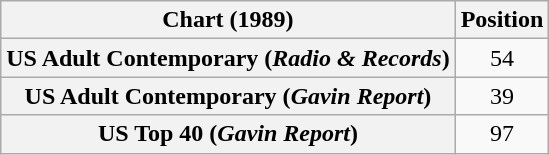<table class="wikitable sortable plainrowheaders" style="text-align:center">
<tr>
<th scope="col">Chart (1989)</th>
<th scope="col">Position</th>
</tr>
<tr>
<th scope="row">US Adult Contemporary (<em>Radio & Records</em>)</th>
<td>54</td>
</tr>
<tr>
<th scope="row">US Adult Contemporary (<em>Gavin Report</em>)</th>
<td>39</td>
</tr>
<tr>
<th scope="row">US Top 40 (<em>Gavin Report</em>)</th>
<td>97</td>
</tr>
</table>
